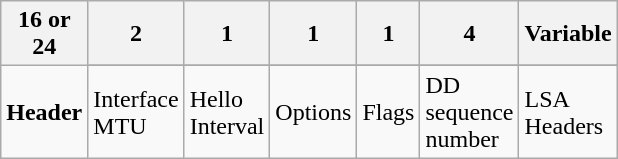<table class="wikitable  floatright mw-collapsible mw-collapsed" style="width: 400px;">
<tr>
<th>16 or 24</th>
<th>2</th>
<th>1</th>
<th>1</th>
<th>1</th>
<th>4</th>
<th>Variable</th>
</tr>
<tr>
<td rowspan="2" colspan="1"><strong>Header</strong></td>
</tr>
<tr>
<td>Interface MTU</td>
<td>Hello Interval</td>
<td>Options</td>
<td>Flags</td>
<td>DD sequence number</td>
<td>LSA Headers</td>
</tr>
</table>
